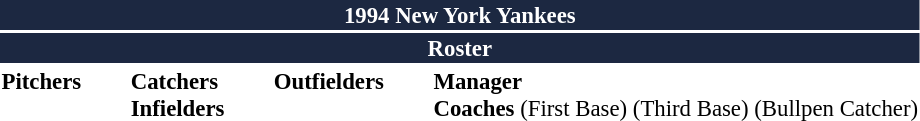<table class="toccolours" style="font-size: 95%;">
<tr>
<th colspan="10" style="background-color: #1c2841; color: white; text-align: center;">1994 New York Yankees</th>
</tr>
<tr>
<td colspan="10" style="background-color:#1c2841; color: white; text-align: center;"><strong>Roster</strong></td>
</tr>
<tr>
<td valign="top"><strong>Pitchers</strong><br>















</td>
<td width="25px"></td>
<td valign="top"><strong>Catchers</strong><br>



<strong>Infielders</strong>








</td>
<td width="25px"></td>
<td valign="top"><strong>Outfielders</strong><br>




</td>
<td width="25px"></td>
<td valign="top"><strong>Manager</strong><br>
<strong>Coaches</strong>

 (First Base)



 (Third Base)
 (Bullpen Catcher)</td>
</tr>
</table>
